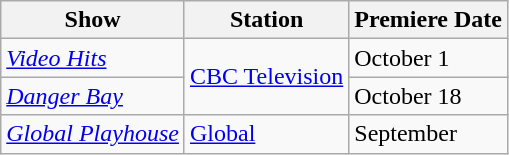<table class="wikitable">
<tr>
<th>Show</th>
<th>Station</th>
<th>Premiere Date</th>
</tr>
<tr>
<td><em><a href='#'>Video Hits</a></em></td>
<td rowspan="2"><a href='#'>CBC Television</a></td>
<td>October 1</td>
</tr>
<tr>
<td><em><a href='#'>Danger Bay</a></em></td>
<td>October 18</td>
</tr>
<tr>
<td><em><a href='#'>Global Playhouse</a></em></td>
<td><a href='#'>Global</a></td>
<td>September</td>
</tr>
</table>
